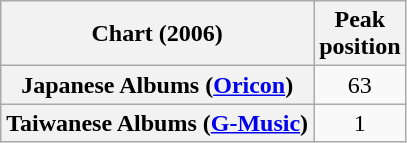<table class="wikitable plainrowheaders sortable" style="text-align:center">
<tr>
<th scope="col">Chart (2006)</th>
<th scope="col">Peak<br>position</th>
</tr>
<tr>
<th scope="row">Japanese Albums (<a href='#'>Oricon</a>)</th>
<td>63</td>
</tr>
<tr>
<th scope="row">Taiwanese Albums (<a href='#'>G-Music</a>)</th>
<td>1</td>
</tr>
</table>
